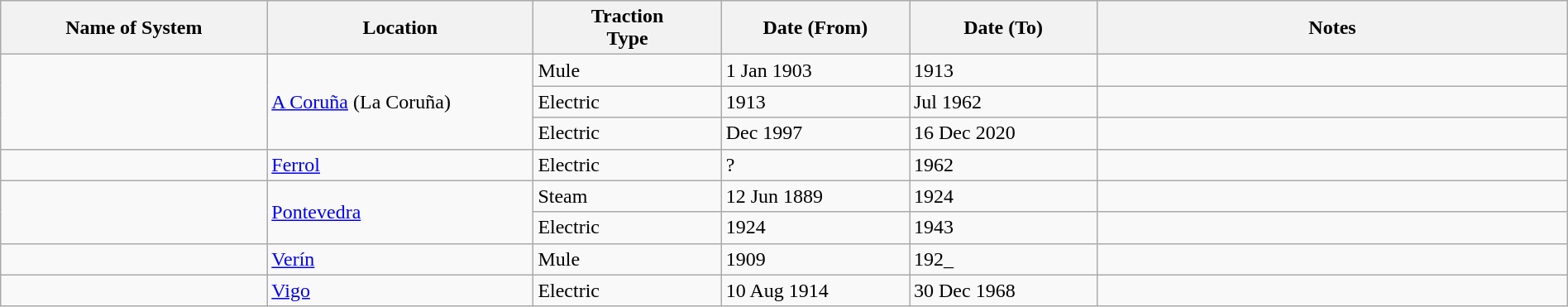<table class="wikitable" style="width:100%;">
<tr>
<th style="width:17%;">Name of System</th>
<th style="width:17%;">Location</th>
<th style="width:12%;">Traction<br>Type</th>
<th style="width:12%;">Date (From)</th>
<th style="width:12%;">Date (To)</th>
<th style="width:30%;">Notes</th>
</tr>
<tr>
<td rowspan="3"> </td>
<td rowspan="3"><a href='#'>A Coruña</a> (La Coruña)</td>
<td>Mule</td>
<td>1 Jan 1903</td>
<td>1913</td>
<td> </td>
</tr>
<tr>
<td>Electric</td>
<td>1913</td>
<td>Jul 1962</td>
<td> </td>
</tr>
<tr>
<td>Electric</td>
<td>Dec 1997</td>
<td>16 Dec 2020</td>
<td> </td>
</tr>
<tr>
<td> </td>
<td><a href='#'>Ferrol</a></td>
<td>Electric</td>
<td>?</td>
<td>1962</td>
<td> </td>
</tr>
<tr>
<td rowspan="2"> </td>
<td rowspan="2"><a href='#'>Pontevedra</a></td>
<td>Steam</td>
<td>12 Jun 1889</td>
<td>1924</td>
<td> </td>
</tr>
<tr>
<td>Electric</td>
<td>1924</td>
<td>1943</td>
<td> </td>
</tr>
<tr>
<td> </td>
<td><a href='#'>Verín</a></td>
<td>Mule</td>
<td>1909</td>
<td>192_</td>
<td> </td>
</tr>
<tr>
<td> </td>
<td><a href='#'>Vigo</a></td>
<td>Electric</td>
<td>10 Aug 1914</td>
<td>30 Dec 1968</td>
<td> </td>
</tr>
</table>
